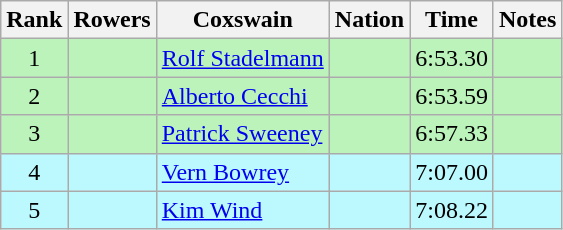<table class="wikitable sortable" style="text-align:center">
<tr>
<th>Rank</th>
<th>Rowers</th>
<th>Coxswain</th>
<th>Nation</th>
<th>Time</th>
<th>Notes</th>
</tr>
<tr bgcolor=bbf3bb>
<td>1</td>
<td align=left></td>
<td align=left><a href='#'>Rolf Stadelmann</a></td>
<td align=left></td>
<td>6:53.30</td>
<td></td>
</tr>
<tr bgcolor=bbf3bb>
<td>2</td>
<td align=left></td>
<td align=left><a href='#'>Alberto Cecchi</a></td>
<td align=left></td>
<td>6:53.59</td>
<td></td>
</tr>
<tr bgcolor=bbf3bb>
<td>3</td>
<td align=left></td>
<td align=left><a href='#'>Patrick Sweeney</a></td>
<td align=left></td>
<td>6:57.33</td>
<td></td>
</tr>
<tr bgcolor=bbf9ff>
<td>4</td>
<td align=left></td>
<td align=left><a href='#'>Vern Bowrey</a></td>
<td align=left></td>
<td>7:07.00</td>
<td></td>
</tr>
<tr bgcolor=bbf9ff>
<td>5</td>
<td align=left></td>
<td align=left><a href='#'>Kim Wind</a></td>
<td align=left></td>
<td>7:08.22</td>
<td></td>
</tr>
</table>
